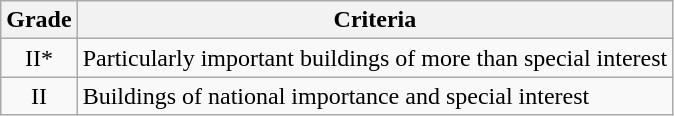<table class="wikitable">
<tr>
<th>Grade</th>
<th>Criteria</th>
</tr>
<tr>
<td align="center" >II*</td>
<td>Particularly important buildings of more than special interest</td>
</tr>
<tr>
<td align="center" >II</td>
<td>Buildings of national importance and special interest</td>
</tr>
</table>
